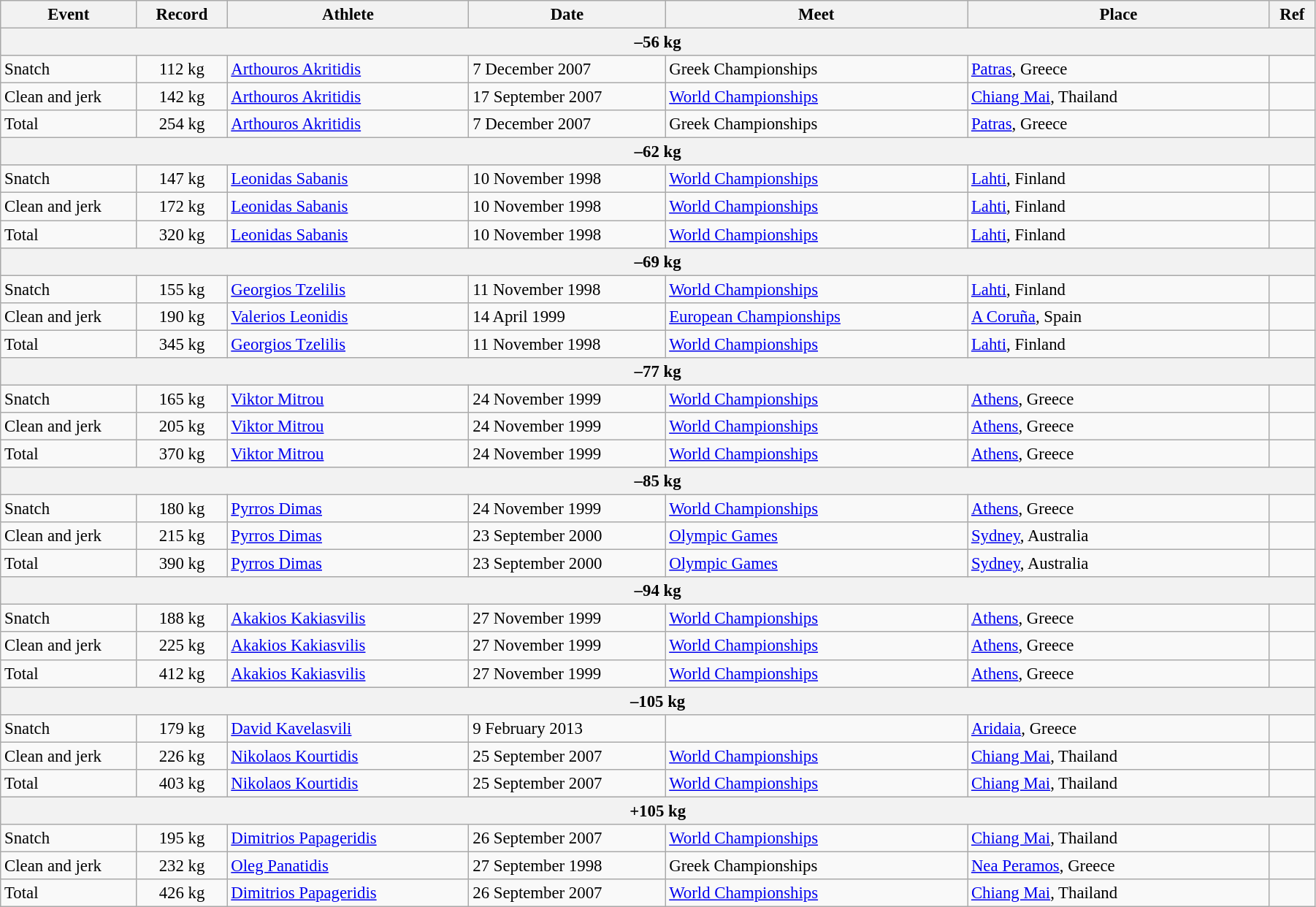<table class="wikitable" style="font-size:95%; width: 95%;">
<tr>
<th width=9%>Event</th>
<th width=6%>Record</th>
<th width=16%>Athlete</th>
<th width=13%>Date</th>
<th width=20%>Meet</th>
<th width=20%>Place</th>
<th width=3%>Ref</th>
</tr>
<tr bgcolor="#DDDDDD">
<th colspan="7">–56 kg</th>
</tr>
<tr>
<td>Snatch</td>
<td align="center">112 kg</td>
<td><a href='#'>Arthouros Akritidis</a></td>
<td>7 December 2007</td>
<td>Greek Championships</td>
<td><a href='#'>Patras</a>, Greece</td>
<td></td>
</tr>
<tr>
<td>Clean and jerk</td>
<td align="center">142 kg</td>
<td><a href='#'>Arthouros Akritidis</a></td>
<td>17 September 2007</td>
<td><a href='#'>World Championships</a></td>
<td><a href='#'>Chiang Mai</a>, Thailand</td>
<td></td>
</tr>
<tr>
<td>Total</td>
<td align="center">254 kg</td>
<td><a href='#'>Arthouros Akritidis</a></td>
<td>7 December 2007</td>
<td>Greek Championships</td>
<td><a href='#'>Patras</a>, Greece</td>
<td></td>
</tr>
<tr bgcolor="#DDDDDD">
<th colspan="7">–62 kg</th>
</tr>
<tr>
<td>Snatch</td>
<td align="center">147 kg</td>
<td><a href='#'>Leonidas Sabanis</a></td>
<td>10 November 1998</td>
<td><a href='#'>World Championships</a></td>
<td><a href='#'>Lahti</a>, Finland</td>
<td></td>
</tr>
<tr>
<td>Clean and jerk</td>
<td align="center">172 kg</td>
<td><a href='#'>Leonidas Sabanis</a></td>
<td>10 November 1998</td>
<td><a href='#'>World Championships</a></td>
<td><a href='#'>Lahti</a>, Finland</td>
<td></td>
</tr>
<tr>
<td>Total</td>
<td align="center">320 kg</td>
<td><a href='#'>Leonidas Sabanis</a></td>
<td>10 November 1998</td>
<td><a href='#'>World Championships</a></td>
<td><a href='#'>Lahti</a>, Finland</td>
<td></td>
</tr>
<tr bgcolor="#DDDDDD">
<th colspan="7">–69 kg</th>
</tr>
<tr>
<td>Snatch</td>
<td align="center">155 kg</td>
<td><a href='#'>Georgios Tzelilis</a></td>
<td>11 November 1998</td>
<td><a href='#'>World Championships</a></td>
<td><a href='#'>Lahti</a>, Finland</td>
<td></td>
</tr>
<tr>
<td>Clean and jerk</td>
<td align="center">190 kg</td>
<td><a href='#'>Valerios Leonidis</a></td>
<td>14 April 1999</td>
<td><a href='#'>European Championships</a></td>
<td><a href='#'>A Coruña</a>, Spain</td>
<td></td>
</tr>
<tr>
<td>Total</td>
<td align="center">345 kg</td>
<td><a href='#'>Georgios Tzelilis</a></td>
<td>11 November 1998</td>
<td><a href='#'>World Championships</a></td>
<td><a href='#'>Lahti</a>, Finland</td>
<td></td>
</tr>
<tr bgcolor="#DDDDDD">
<th colspan="7">–77 kg</th>
</tr>
<tr>
<td>Snatch</td>
<td align="center">165 kg</td>
<td><a href='#'>Viktor Mitrou</a></td>
<td>24 November 1999</td>
<td><a href='#'>World Championships</a></td>
<td><a href='#'>Athens</a>, Greece</td>
<td></td>
</tr>
<tr>
<td>Clean and jerk</td>
<td align="center">205 kg</td>
<td><a href='#'>Viktor Mitrou</a></td>
<td>24 November 1999</td>
<td><a href='#'>World Championships</a></td>
<td><a href='#'>Athens</a>, Greece</td>
<td></td>
</tr>
<tr>
<td>Total</td>
<td align="center">370 kg</td>
<td><a href='#'>Viktor Mitrou</a></td>
<td>24 November 1999</td>
<td><a href='#'>World Championships</a></td>
<td><a href='#'>Athens</a>, Greece</td>
</tr>
<tr bgcolor="#DDDDDD">
<th colspan="7">–85 kg</th>
</tr>
<tr>
<td>Snatch</td>
<td align="center">180 kg</td>
<td><a href='#'>Pyrros Dimas</a></td>
<td>24 November 1999</td>
<td><a href='#'>World Championships</a></td>
<td><a href='#'>Athens</a>, Greece</td>
<td></td>
</tr>
<tr>
<td>Clean and jerk</td>
<td align="center">215 kg</td>
<td><a href='#'>Pyrros Dimas</a></td>
<td>23 September 2000</td>
<td><a href='#'>Olympic Games</a></td>
<td><a href='#'>Sydney</a>, Australia</td>
<td></td>
</tr>
<tr>
<td>Total</td>
<td align="center">390 kg</td>
<td><a href='#'>Pyrros Dimas</a></td>
<td>23 September 2000</td>
<td><a href='#'>Olympic Games</a></td>
<td><a href='#'>Sydney</a>, Australia</td>
<td></td>
</tr>
<tr bgcolor="#DDDDDD">
<th colspan="7">–94 kg</th>
</tr>
<tr>
<td>Snatch</td>
<td align="center">188 kg</td>
<td><a href='#'>Akakios Kakiasvilis</a></td>
<td>27 November 1999</td>
<td><a href='#'>World Championships</a></td>
<td><a href='#'>Athens</a>, Greece</td>
<td></td>
</tr>
<tr>
<td>Clean and jerk</td>
<td align="center">225 kg</td>
<td><a href='#'>Akakios Kakiasvilis</a></td>
<td>27 November 1999</td>
<td><a href='#'>World Championships</a></td>
<td><a href='#'>Athens</a>, Greece</td>
<td></td>
</tr>
<tr>
<td>Total</td>
<td align="center">412 kg</td>
<td><a href='#'>Akakios Kakiasvilis</a></td>
<td>27 November 1999</td>
<td><a href='#'>World Championships</a></td>
<td><a href='#'>Athens</a>, Greece</td>
<td></td>
</tr>
<tr bgcolor="#DDDDDD">
<th colspan="7">–105 kg</th>
</tr>
<tr>
<td>Snatch</td>
<td align="center">179 kg</td>
<td><a href='#'>David Kavelasvili</a></td>
<td>9 February 2013</td>
<td></td>
<td><a href='#'>Aridaia</a>, Greece</td>
<td></td>
</tr>
<tr>
<td>Clean and jerk</td>
<td align="center">226 kg</td>
<td><a href='#'>Nikolaos Kourtidis</a></td>
<td>25 September 2007</td>
<td><a href='#'>World Championships</a></td>
<td><a href='#'>Chiang Mai</a>, Thailand</td>
<td></td>
</tr>
<tr>
<td>Total</td>
<td align="center">403 kg</td>
<td><a href='#'>Nikolaos Kourtidis</a></td>
<td>25 September 2007</td>
<td><a href='#'>World Championships</a></td>
<td><a href='#'>Chiang Mai</a>, Thailand</td>
<td></td>
</tr>
<tr bgcolor="#DDDDDD">
<th colspan="7">+105 kg</th>
</tr>
<tr>
<td>Snatch</td>
<td align="center">195 kg</td>
<td><a href='#'>Dimitrios Papageridis</a></td>
<td>26 September 2007</td>
<td><a href='#'>World Championships</a></td>
<td><a href='#'>Chiang Mai</a>, Thailand</td>
<td></td>
</tr>
<tr>
<td>Clean and jerk</td>
<td align="center">232 kg</td>
<td><a href='#'>Oleg Panatidis</a></td>
<td>27 September 1998</td>
<td>Greek Championships</td>
<td><a href='#'>Nea Peramos</a>, Greece</td>
<td></td>
</tr>
<tr>
<td>Total</td>
<td align="center">426 kg</td>
<td><a href='#'>Dimitrios Papageridis</a></td>
<td>26 September 2007</td>
<td><a href='#'>World Championships</a></td>
<td><a href='#'>Chiang Mai</a>, Thailand</td>
<td></td>
</tr>
</table>
